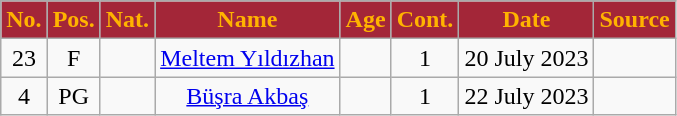<table class="wikitable sortable" style="text-align:center;">
<tr>
<th style="color:#FFB300; background:#A32638;">No.</th>
<th style="color:#FFB300; background:#A32638;">Pos.</th>
<th style="color:#FFB300; background:#A32638;">Nat.</th>
<th style="color:#FFB300; background:#A32638;">Name</th>
<th style="color:#FFB300; background:#A32638;">Age</th>
<th style="color:#FFB300; background:#A32638;">Cont.</th>
<th style="color:#FFB300; background:#A32638;">Date</th>
<th style="color:#FFB300; background:#A32638;">Source</th>
</tr>
<tr>
<td>23</td>
<td>F</td>
<td></td>
<td><a href='#'>Meltem Yıldızhan</a></td>
<td></td>
<td>1</td>
<td>20 July 2023</td>
<td></td>
</tr>
<tr>
<td>4</td>
<td>PG</td>
<td></td>
<td><a href='#'>Büşra Akbaş</a></td>
<td></td>
<td>1</td>
<td>22 July 2023</td>
<td></td>
</tr>
</table>
